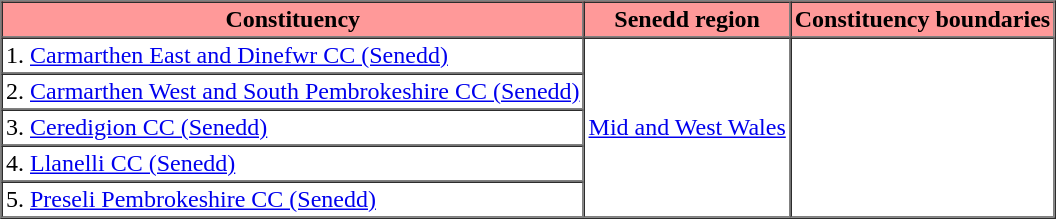<table border=1 cellpadding="2" cellspacing="0">
<tr>
<th bgcolor="#ff9999">Constituency</th>
<th bgcolor="#ff9999">Senedd region</th>
<th bgcolor="#ff9999">Constituency boundaries</th>
</tr>
<tr>
<td>1. <a href='#'>Carmarthen East and Dinefwr CC (Senedd)</a></td>
<td rowspan=5><a href='#'>Mid and West Wales</a></td>
<td rowspan=5></td>
</tr>
<tr>
<td>2. <a href='#'>Carmarthen West and South Pembrokeshire CC (Senedd)</a></td>
</tr>
<tr>
<td>3. <a href='#'>Ceredigion CC (Senedd)</a></td>
</tr>
<tr>
<td>4. <a href='#'>Llanelli CC (Senedd)</a></td>
</tr>
<tr>
<td>5. <a href='#'>Preseli Pembrokeshire CC (Senedd)</a></td>
</tr>
</table>
